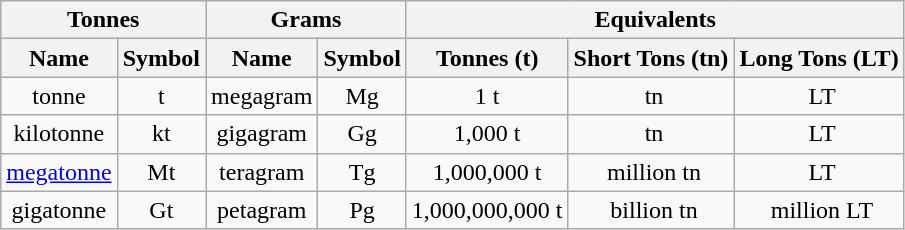<table class="wikitable" style="text-align:center">
<tr>
<th colspan=2>Tonnes</th>
<th colspan=2>Grams</th>
<th colspan=3>Equivalents</th>
</tr>
<tr>
<th>Name</th>
<th>Symbol</th>
<th>Name</th>
<th>Symbol</th>
<th>Tonnes (t)</th>
<th>Short Tons (tn)</th>
<th>Long Tons (LT)</th>
</tr>
<tr>
<td>tonne</td>
<td>t</td>
<td>megagram</td>
<td>Mg</td>
<td>1 t</td>
<td> tn</td>
<td> LT</td>
</tr>
<tr>
<td>kilotonne</td>
<td>kt</td>
<td>gigagram</td>
<td>Gg</td>
<td>1,000 t</td>
<td> tn</td>
<td> LT</td>
</tr>
<tr>
<td><a href='#'>megatonne</a></td>
<td>Mt</td>
<td>teragram</td>
<td>Tg</td>
<td>1,000,000 t</td>
<td> million tn</td>
<td> LT</td>
</tr>
<tr>
<td>gigatonne</td>
<td>Gt</td>
<td>petagram</td>
<td>Pg</td>
<td>1,000,000,000 t</td>
<td> billion tn</td>
<td> million LT</td>
</tr>
</table>
